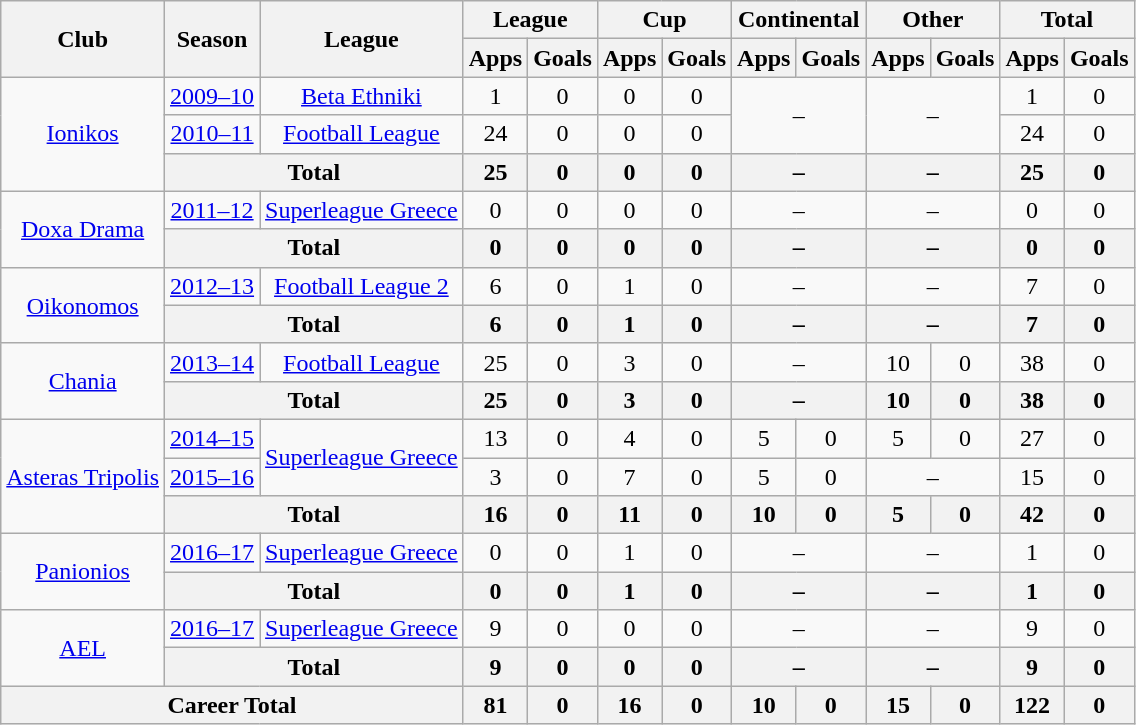<table class="wikitable" style="text-align: center;">
<tr>
<th rowspan="2">Club</th>
<th rowspan="2">Season</th>
<th rowspan="2">League</th>
<th colspan="2">League</th>
<th colspan="2">Cup</th>
<th colspan="2">Continental</th>
<th colspan="2">Other</th>
<th colspan="2">Total</th>
</tr>
<tr>
<th>Apps</th>
<th>Goals</th>
<th>Apps</th>
<th>Goals</th>
<th>Apps</th>
<th>Goals</th>
<th>Apps</th>
<th>Goals</th>
<th>Apps</th>
<th>Goals</th>
</tr>
<tr>
<td rowspan="3"><a href='#'>Ionikos</a></td>
<td><a href='#'>2009–10</a></td>
<td><a href='#'>Beta Ethniki</a></td>
<td>1</td>
<td>0</td>
<td>0</td>
<td>0</td>
<td colspan="2" rowspan="2">–</td>
<td colspan="2" rowspan="2">–</td>
<td>1</td>
<td>0</td>
</tr>
<tr>
<td><a href='#'>2010–11</a></td>
<td><a href='#'>Football League</a></td>
<td>24</td>
<td>0</td>
<td>0</td>
<td>0</td>
<td>24</td>
<td>0</td>
</tr>
<tr>
<th colspan="2">Total</th>
<th>25</th>
<th>0</th>
<th>0</th>
<th>0</th>
<th colspan="2">–</th>
<th colspan="2">–</th>
<th>25</th>
<th>0</th>
</tr>
<tr>
<td rowspan="2"><a href='#'>Doxa Drama</a></td>
<td><a href='#'>2011–12</a></td>
<td><a href='#'>Superleague Greece</a></td>
<td>0</td>
<td>0</td>
<td>0</td>
<td>0</td>
<td colspan="2">–</td>
<td colspan="2">–</td>
<td>0</td>
<td>0</td>
</tr>
<tr>
<th colspan="2">Total</th>
<th>0</th>
<th>0</th>
<th>0</th>
<th>0</th>
<th colspan="2">–</th>
<th colspan="2">–</th>
<th>0</th>
<th>0</th>
</tr>
<tr>
<td rowspan="2"><a href='#'>Oikonomos</a></td>
<td><a href='#'>2012–13</a></td>
<td><a href='#'>Football League 2</a></td>
<td>6</td>
<td>0</td>
<td>1</td>
<td>0</td>
<td colspan="2">–</td>
<td colspan="2">–</td>
<td>7</td>
<td>0</td>
</tr>
<tr>
<th colspan="2">Total</th>
<th>6</th>
<th>0</th>
<th>1</th>
<th>0</th>
<th colspan="2">–</th>
<th colspan="2">–</th>
<th>7</th>
<th>0</th>
</tr>
<tr>
<td rowspan="2"><a href='#'>Chania</a></td>
<td><a href='#'>2013–14</a></td>
<td><a href='#'>Football League</a></td>
<td>25</td>
<td>0</td>
<td>3</td>
<td>0</td>
<td colspan="2">–</td>
<td>10</td>
<td>0</td>
<td>38</td>
<td>0</td>
</tr>
<tr>
<th colspan="2">Total</th>
<th>25</th>
<th>0</th>
<th>3</th>
<th>0</th>
<th colspan="2">–</th>
<th>10</th>
<th>0</th>
<th>38</th>
<th>0</th>
</tr>
<tr>
<td rowspan="3"><a href='#'>Asteras Tripolis</a></td>
<td><a href='#'>2014–15</a></td>
<td rowspan="2"><a href='#'>Superleague Greece</a></td>
<td>13</td>
<td>0</td>
<td>4</td>
<td>0</td>
<td>5</td>
<td>0</td>
<td>5</td>
<td>0</td>
<td>27</td>
<td>0</td>
</tr>
<tr>
<td><a href='#'>2015–16</a></td>
<td>3</td>
<td>0</td>
<td>7</td>
<td>0</td>
<td>5</td>
<td>0</td>
<td colspan="2">–</td>
<td>15</td>
<td>0</td>
</tr>
<tr>
<th colspan="2">Total</th>
<th>16</th>
<th>0</th>
<th>11</th>
<th>0</th>
<th>10</th>
<th>0</th>
<th>5</th>
<th>0</th>
<th>42</th>
<th>0</th>
</tr>
<tr>
<td rowspan="2"><a href='#'>Panionios</a></td>
<td><a href='#'>2016–17</a></td>
<td><a href='#'>Superleague Greece</a></td>
<td>0</td>
<td>0</td>
<td>1</td>
<td>0</td>
<td colspan="2">–</td>
<td colspan="2">–</td>
<td>1</td>
<td>0</td>
</tr>
<tr>
<th colspan="2">Total</th>
<th>0</th>
<th>0</th>
<th>1</th>
<th>0</th>
<th colspan="2">–</th>
<th colspan="2">–</th>
<th>1</th>
<th>0</th>
</tr>
<tr>
<td rowspan="2"><a href='#'>AEL</a></td>
<td><a href='#'>2016–17</a></td>
<td><a href='#'>Superleague Greece</a></td>
<td>9</td>
<td>0</td>
<td>0</td>
<td>0</td>
<td colspan="2">–</td>
<td colspan="2">–</td>
<td>9</td>
<td>0</td>
</tr>
<tr>
<th colspan="2">Total</th>
<th>9</th>
<th>0</th>
<th>0</th>
<th>0</th>
<th colspan="2">–</th>
<th colspan="2">–</th>
<th>9</th>
<th>0</th>
</tr>
<tr>
<th colspan="3">Career Total</th>
<th>81</th>
<th>0</th>
<th>16</th>
<th>0</th>
<th>10</th>
<th>0</th>
<th>15</th>
<th>0</th>
<th>122</th>
<th>0</th>
</tr>
</table>
